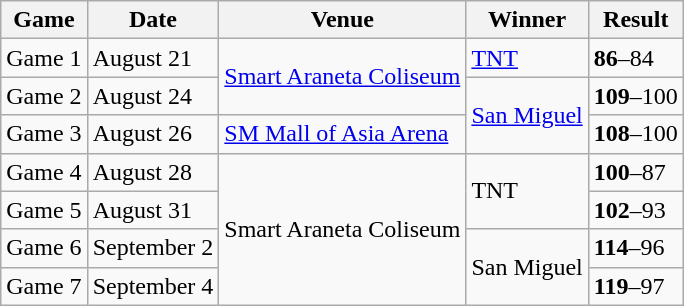<table class="wikitable">
<tr>
<th>Game</th>
<th>Date</th>
<th>Venue</th>
<th>Winner</th>
<th>Result</th>
</tr>
<tr>
<td>Game 1</td>
<td>August 21</td>
<td rowspan=2><a href='#'>Smart Araneta Coliseum</a></td>
<td><a href='#'>TNT</a></td>
<td><strong>86</strong>–84</td>
</tr>
<tr>
<td>Game 2</td>
<td>August 24</td>
<td rowspan=2><a href='#'>San Miguel</a></td>
<td><strong>109</strong>–100</td>
</tr>
<tr>
<td>Game 3</td>
<td>August 26</td>
<td><a href='#'>SM Mall of Asia Arena</a></td>
<td><strong>108</strong>–100</td>
</tr>
<tr>
<td>Game 4</td>
<td>August 28</td>
<td rowspan=4>Smart Araneta Coliseum</td>
<td rowspan=2>TNT</td>
<td><strong>100</strong>–87</td>
</tr>
<tr>
<td>Game 5</td>
<td>August 31</td>
<td><strong>102</strong>–93</td>
</tr>
<tr>
<td>Game 6</td>
<td>September 2</td>
<td rowspan=2>San Miguel</td>
<td><strong>114</strong>–96</td>
</tr>
<tr>
<td>Game 7</td>
<td>September 4</td>
<td><strong>119</strong>–97</td>
</tr>
</table>
